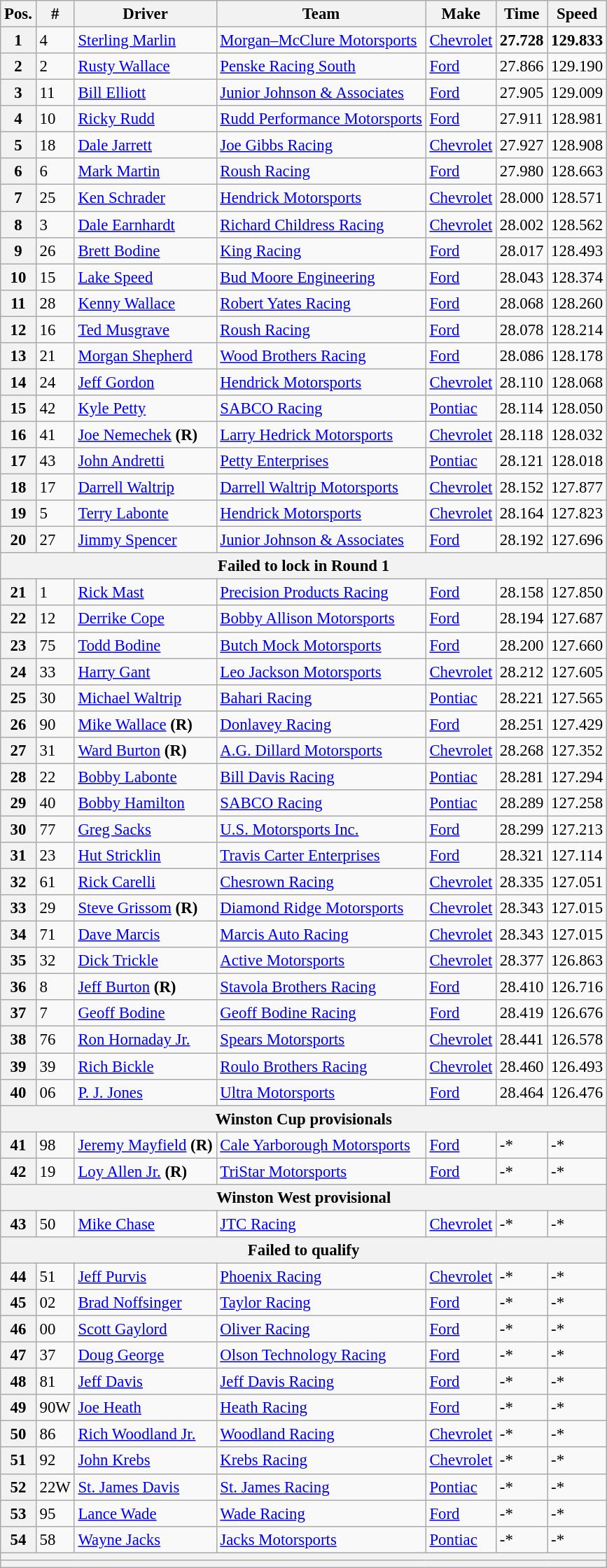<table class="wikitable" style="font-size:95%">
<tr>
<th>Pos.</th>
<th>#</th>
<th>Driver</th>
<th>Team</th>
<th>Make</th>
<th>Time</th>
<th>Speed</th>
</tr>
<tr>
<th>1</th>
<td>4</td>
<td><a href='#'>Sterling Marlin</a></td>
<td><a href='#'>Morgan–McClure Motorsports</a></td>
<td><a href='#'>Chevrolet</a></td>
<td><strong>27.728</strong></td>
<td><strong>129.833</strong></td>
</tr>
<tr>
<th>2</th>
<td>2</td>
<td><a href='#'>Rusty Wallace</a></td>
<td><a href='#'>Penske Racing South</a></td>
<td><a href='#'>Ford</a></td>
<td>27.866</td>
<td>129.190</td>
</tr>
<tr>
<th>3</th>
<td>11</td>
<td><a href='#'>Bill Elliott</a></td>
<td><a href='#'>Junior Johnson & Associates</a></td>
<td><a href='#'>Ford</a></td>
<td>27.905</td>
<td>129.009</td>
</tr>
<tr>
<th>4</th>
<td>10</td>
<td><a href='#'>Ricky Rudd</a></td>
<td><a href='#'>Rudd Performance Motorsports</a></td>
<td><a href='#'>Ford</a></td>
<td>27.911</td>
<td>128.981</td>
</tr>
<tr>
<th>5</th>
<td>18</td>
<td><a href='#'>Dale Jarrett</a></td>
<td><a href='#'>Joe Gibbs Racing</a></td>
<td><a href='#'>Chevrolet</a></td>
<td>27.927</td>
<td>128.908</td>
</tr>
<tr>
<th>6</th>
<td>6</td>
<td><a href='#'>Mark Martin</a></td>
<td><a href='#'>Roush Racing</a></td>
<td><a href='#'>Ford</a></td>
<td>27.980</td>
<td>128.663</td>
</tr>
<tr>
<th>7</th>
<td>25</td>
<td><a href='#'>Ken Schrader</a></td>
<td><a href='#'>Hendrick Motorsports</a></td>
<td><a href='#'>Chevrolet</a></td>
<td>28.000</td>
<td>128.571</td>
</tr>
<tr>
<th>8</th>
<td>3</td>
<td><a href='#'>Dale Earnhardt</a></td>
<td><a href='#'>Richard Childress Racing</a></td>
<td><a href='#'>Chevrolet</a></td>
<td>28.002</td>
<td>128.562</td>
</tr>
<tr>
<th>9</th>
<td>26</td>
<td><a href='#'>Brett Bodine</a></td>
<td><a href='#'>King Racing</a></td>
<td><a href='#'>Ford</a></td>
<td>28.017</td>
<td>128.493</td>
</tr>
<tr>
<th>10</th>
<td>15</td>
<td><a href='#'>Lake Speed</a></td>
<td><a href='#'>Bud Moore Engineering</a></td>
<td><a href='#'>Ford</a></td>
<td>28.043</td>
<td>128.374</td>
</tr>
<tr>
<th>11</th>
<td>28</td>
<td><a href='#'>Kenny Wallace</a></td>
<td><a href='#'>Robert Yates Racing</a></td>
<td><a href='#'>Ford</a></td>
<td>28.068</td>
<td>128.260</td>
</tr>
<tr>
<th>12</th>
<td>16</td>
<td><a href='#'>Ted Musgrave</a></td>
<td><a href='#'>Roush Racing</a></td>
<td><a href='#'>Ford</a></td>
<td>28.078</td>
<td>128.214</td>
</tr>
<tr>
<th>13</th>
<td>21</td>
<td><a href='#'>Morgan Shepherd</a></td>
<td><a href='#'>Wood Brothers Racing</a></td>
<td><a href='#'>Ford</a></td>
<td>28.086</td>
<td>128.178</td>
</tr>
<tr>
<th>14</th>
<td>24</td>
<td><a href='#'>Jeff Gordon</a></td>
<td><a href='#'>Hendrick Motorsports</a></td>
<td><a href='#'>Chevrolet</a></td>
<td>28.110</td>
<td>128.068</td>
</tr>
<tr>
<th>15</th>
<td>42</td>
<td><a href='#'>Kyle Petty</a></td>
<td><a href='#'>SABCO Racing</a></td>
<td><a href='#'>Pontiac</a></td>
<td>28.114</td>
<td>128.050</td>
</tr>
<tr>
<th>16</th>
<td>41</td>
<td><a href='#'>Joe Nemechek</a> <strong>(R)</strong></td>
<td><a href='#'>Larry Hedrick Motorsports</a></td>
<td><a href='#'>Chevrolet</a></td>
<td>28.118</td>
<td>128.032</td>
</tr>
<tr>
<th>17</th>
<td>43</td>
<td><a href='#'>John Andretti</a></td>
<td><a href='#'>Petty Enterprises</a></td>
<td><a href='#'>Pontiac</a></td>
<td>28.121</td>
<td>128.018</td>
</tr>
<tr>
<th>18</th>
<td>17</td>
<td><a href='#'>Darrell Waltrip</a></td>
<td><a href='#'>Darrell Waltrip Motorsports</a></td>
<td><a href='#'>Chevrolet</a></td>
<td>28.152</td>
<td>127.877</td>
</tr>
<tr>
<th>19</th>
<td>5</td>
<td><a href='#'>Terry Labonte</a></td>
<td><a href='#'>Hendrick Motorsports</a></td>
<td><a href='#'>Chevrolet</a></td>
<td>28.164</td>
<td>127.823</td>
</tr>
<tr>
<th>20</th>
<td>27</td>
<td><a href='#'>Jimmy Spencer</a></td>
<td><a href='#'>Junior Johnson & Associates</a></td>
<td><a href='#'>Ford</a></td>
<td>28.192</td>
<td>127.696</td>
</tr>
<tr>
<th colspan="7">Failed to lock in Round 1</th>
</tr>
<tr>
<th>21</th>
<td>1</td>
<td><a href='#'>Rick Mast</a></td>
<td><a href='#'>Precision Products Racing</a></td>
<td><a href='#'>Ford</a></td>
<td>28.158</td>
<td>127.850</td>
</tr>
<tr>
<th>22</th>
<td>12</td>
<td><a href='#'>Derrike Cope</a></td>
<td><a href='#'>Bobby Allison Motorsports</a></td>
<td><a href='#'>Ford</a></td>
<td>28.194</td>
<td>127.687</td>
</tr>
<tr>
<th>23</th>
<td>75</td>
<td><a href='#'>Todd Bodine</a></td>
<td><a href='#'>Butch Mock Motorsports</a></td>
<td><a href='#'>Ford</a></td>
<td>28.200</td>
<td>127.660</td>
</tr>
<tr>
<th>24</th>
<td>33</td>
<td><a href='#'>Harry Gant</a></td>
<td><a href='#'>Leo Jackson Motorsports</a></td>
<td><a href='#'>Chevrolet</a></td>
<td>28.212</td>
<td>127.605</td>
</tr>
<tr>
<th>25</th>
<td>30</td>
<td><a href='#'>Michael Waltrip</a></td>
<td><a href='#'>Bahari Racing</a></td>
<td><a href='#'>Pontiac</a></td>
<td>28.221</td>
<td>127.565</td>
</tr>
<tr>
<th>26</th>
<td>90</td>
<td><a href='#'>Mike Wallace</a> <strong>(R)</strong></td>
<td><a href='#'>Donlavey Racing</a></td>
<td><a href='#'>Ford</a></td>
<td>28.251</td>
<td>127.429</td>
</tr>
<tr>
<th>27</th>
<td>31</td>
<td><a href='#'>Ward Burton</a> <strong>(R)</strong></td>
<td><a href='#'>A.G. Dillard Motorsports</a></td>
<td><a href='#'>Chevrolet</a></td>
<td>28.268</td>
<td>127.352</td>
</tr>
<tr>
<th>28</th>
<td>22</td>
<td><a href='#'>Bobby Labonte</a></td>
<td><a href='#'>Bill Davis Racing</a></td>
<td><a href='#'>Pontiac</a></td>
<td>28.281</td>
<td>127.294</td>
</tr>
<tr>
<th>29</th>
<td>40</td>
<td><a href='#'>Bobby Hamilton</a></td>
<td><a href='#'>SABCO Racing</a></td>
<td><a href='#'>Pontiac</a></td>
<td>28.289</td>
<td>127.258</td>
</tr>
<tr>
<th>30</th>
<td>77</td>
<td><a href='#'>Greg Sacks</a></td>
<td><a href='#'>U.S. Motorsports Inc.</a></td>
<td><a href='#'>Ford</a></td>
<td>28.299</td>
<td>127.213</td>
</tr>
<tr>
<th>31</th>
<td>23</td>
<td><a href='#'>Hut Stricklin</a></td>
<td><a href='#'>Travis Carter Enterprises</a></td>
<td><a href='#'>Ford</a></td>
<td>28.321</td>
<td>127.114</td>
</tr>
<tr>
<th>32</th>
<td>61</td>
<td><a href='#'>Rick Carelli</a></td>
<td><a href='#'>Chesrown Racing</a></td>
<td><a href='#'>Chevrolet</a></td>
<td>28.335</td>
<td>127.051</td>
</tr>
<tr>
<th>33</th>
<td>29</td>
<td><a href='#'>Steve Grissom</a> <strong>(R)</strong></td>
<td><a href='#'>Diamond Ridge Motorsports</a></td>
<td><a href='#'>Chevrolet</a></td>
<td>28.343</td>
<td>127.015</td>
</tr>
<tr>
<th>34</th>
<td>71</td>
<td><a href='#'>Dave Marcis</a></td>
<td><a href='#'>Marcis Auto Racing</a></td>
<td><a href='#'>Chevrolet</a></td>
<td>28.343</td>
<td>127.015</td>
</tr>
<tr>
<th>35</th>
<td>32</td>
<td><a href='#'>Dick Trickle</a></td>
<td><a href='#'>Active Motorsports</a></td>
<td><a href='#'>Chevrolet</a></td>
<td>28.377</td>
<td>126.863</td>
</tr>
<tr>
<th>36</th>
<td>8</td>
<td><a href='#'>Jeff Burton</a> <strong>(R)</strong></td>
<td><a href='#'>Stavola Brothers Racing</a></td>
<td><a href='#'>Ford</a></td>
<td>28.410</td>
<td>126.716</td>
</tr>
<tr>
<th>37</th>
<td>7</td>
<td><a href='#'>Geoff Bodine</a></td>
<td><a href='#'>Geoff Bodine Racing</a></td>
<td><a href='#'>Ford</a></td>
<td>28.419</td>
<td>126.676</td>
</tr>
<tr>
<th>38</th>
<td>76</td>
<td><a href='#'>Ron Hornaday Jr.</a></td>
<td><a href='#'>Spears Motorsports</a></td>
<td><a href='#'>Chevrolet</a></td>
<td>28.441</td>
<td>126.578</td>
</tr>
<tr>
<th>39</th>
<td>39</td>
<td><a href='#'>Rich Bickle</a></td>
<td><a href='#'>Roulo Brothers Racing</a></td>
<td><a href='#'>Chevrolet</a></td>
<td>28.460</td>
<td>126.493</td>
</tr>
<tr>
<th>40</th>
<td>06</td>
<td><a href='#'>P. J. Jones</a></td>
<td><a href='#'>Ultra Motorsports</a></td>
<td><a href='#'>Ford</a></td>
<td>28.464</td>
<td>126.476</td>
</tr>
<tr>
<th colspan="7">Winston Cup provisionals</th>
</tr>
<tr>
<th>41</th>
<td>98</td>
<td><a href='#'>Jeremy Mayfield</a> <strong>(R)</strong></td>
<td><a href='#'>Cale Yarborough Motorsports</a></td>
<td><a href='#'>Ford</a></td>
<td>-*</td>
<td>-*</td>
</tr>
<tr>
<th>42</th>
<td>19</td>
<td><a href='#'>Loy Allen Jr.</a> <strong>(R)</strong></td>
<td><a href='#'>TriStar Motorsports</a></td>
<td><a href='#'>Ford</a></td>
<td>-*</td>
<td>-*</td>
</tr>
<tr>
<th colspan="7">Winston West provisional</th>
</tr>
<tr>
<th>43</th>
<td>50</td>
<td><a href='#'>Mike Chase</a></td>
<td><a href='#'>JTC Racing</a></td>
<td><a href='#'>Chevrolet</a></td>
<td>-*</td>
<td>-*</td>
</tr>
<tr>
<th colspan="7">Failed to qualify</th>
</tr>
<tr>
<th>44</th>
<td>51</td>
<td><a href='#'>Jeff Purvis</a></td>
<td><a href='#'>Phoenix Racing</a></td>
<td><a href='#'>Chevrolet</a></td>
<td>-*</td>
<td>-*</td>
</tr>
<tr>
<th>45</th>
<td>02</td>
<td><a href='#'>Brad Noffsinger</a></td>
<td><a href='#'>Taylor Racing</a></td>
<td><a href='#'>Ford</a></td>
<td>-*</td>
<td>-*</td>
</tr>
<tr>
<th>46</th>
<td>00</td>
<td><a href='#'>Scott Gaylord</a></td>
<td><a href='#'>Oliver Racing</a></td>
<td><a href='#'>Ford</a></td>
<td>-*</td>
<td>-*</td>
</tr>
<tr>
<th>47</th>
<td>37</td>
<td><a href='#'>Doug George</a></td>
<td><a href='#'>Olson Technology Racing</a></td>
<td><a href='#'>Ford</a></td>
<td>-*</td>
<td>-*</td>
</tr>
<tr>
<th>48</th>
<td>81</td>
<td><a href='#'>Jeff Davis</a></td>
<td><a href='#'>Jeff Davis Racing</a></td>
<td><a href='#'>Ford</a></td>
<td>-*</td>
<td>-*</td>
</tr>
<tr>
<th>49</th>
<td>90W</td>
<td><a href='#'>Joe Heath</a></td>
<td><a href='#'>Heath Racing</a></td>
<td><a href='#'>Ford</a></td>
<td>-*</td>
<td>-*</td>
</tr>
<tr>
<th>50</th>
<td>86</td>
<td><a href='#'>Rich Woodland Jr.</a></td>
<td><a href='#'>Woodland Racing</a></td>
<td><a href='#'>Chevrolet</a></td>
<td>-*</td>
<td>-*</td>
</tr>
<tr>
<th>51</th>
<td>92</td>
<td><a href='#'>John Krebs</a></td>
<td><a href='#'>Krebs Racing</a></td>
<td><a href='#'>Chevrolet</a></td>
<td>-*</td>
<td>-*</td>
</tr>
<tr>
<th>52</th>
<td>22W</td>
<td><a href='#'>St. James Davis</a></td>
<td><a href='#'>St. James Racing</a></td>
<td><a href='#'>Pontiac</a></td>
<td>-*</td>
<td>-*</td>
</tr>
<tr>
<th>53</th>
<td>95</td>
<td><a href='#'>Lance Wade</a></td>
<td><a href='#'>Wade Racing</a></td>
<td><a href='#'>Ford</a></td>
<td>-*</td>
<td>-*</td>
</tr>
<tr>
<th>54</th>
<td>58</td>
<td><a href='#'>Wayne Jacks</a></td>
<td><a href='#'>Jacks Motorsports</a></td>
<td><a href='#'>Pontiac</a></td>
<td>-*</td>
<td>-*</td>
</tr>
<tr>
<th colspan="7"></th>
</tr>
<tr>
<th colspan="7"></th>
</tr>
</table>
